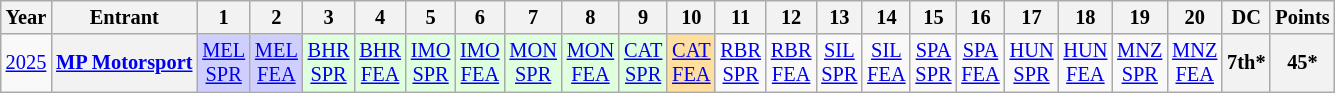<table class="wikitable" style="text-align:center; font-size:85%;">
<tr>
<th>Year</th>
<th>Entrant</th>
<th>1</th>
<th>2</th>
<th>3</th>
<th>4</th>
<th>5</th>
<th>6</th>
<th>7</th>
<th>8</th>
<th>9</th>
<th>10</th>
<th>11</th>
<th>12</th>
<th>13</th>
<th>14</th>
<th>15</th>
<th>16</th>
<th>17</th>
<th>18</th>
<th>19</th>
<th>20</th>
<th>DC</th>
<th>Points</th>
</tr>
<tr>
<td><a href='#'>2025</a></td>
<th nowrap><a href='#'>MP Motorsport</a></th>
<td style="background:#CFCFFF;"><a href='#'>MEL<br>SPR</a><br></td>
<td style="background:#CFCFFF;"><a href='#'>MEL<br>FEA</a><br></td>
<td style="background:#DFFFDF;"><a href='#'>BHR<br>SPR</a><br></td>
<td style="background:#DFFFDF;"><a href='#'>BHR<br>FEA</a><br></td>
<td style="background:#DFFFDF;"><a href='#'>IMO<br>SPR</a><br></td>
<td style="background:#DFFFDF;"><a href='#'>IMO<br>FEA</a><br></td>
<td style="background:#DFFFDF;"><a href='#'>MON<br>SPR</a><br></td>
<td style="background:#DFFFDF;"><a href='#'>MON<br>FEA</a><br></td>
<td style="background:#DFFFDF;"><a href='#'>CAT<br>SPR</a><br></td>
<td style="background:#FFDF9F;"><a href='#'>CAT<br>FEA</a><br></td>
<td style="background:#;"><a href='#'>RBR<br>SPR</a><br></td>
<td style="background:#;"><a href='#'>RBR<br>FEA</a><br></td>
<td style="background:#;"><a href='#'>SIL<br>SPR</a><br></td>
<td style="background:#;"><a href='#'>SIL<br>FEA</a><br></td>
<td style="background:#;"><a href='#'>SPA<br>SPR</a><br></td>
<td style="background:#;"><a href='#'>SPA<br>FEA</a><br></td>
<td style="background:#;"><a href='#'>HUN<br>SPR</a><br></td>
<td style="background:#;"><a href='#'>HUN<br>FEA</a><br></td>
<td style="background:#;"><a href='#'>MNZ<br>SPR</a><br></td>
<td style="background:#;"><a href='#'>MNZ<br>FEA</a><br></td>
<th>7th*</th>
<th>45*</th>
</tr>
</table>
